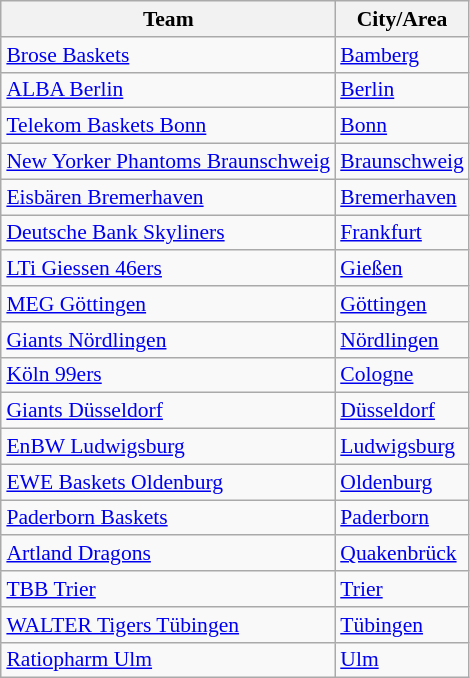<table class="wikitable" style="font-size: 90%; margin:1em 2em 1em 1em;">
<tr>
<th>Team</th>
<th>City/Area</th>
</tr>
<tr>
<td><a href='#'>Brose Baskets</a></td>
<td><a href='#'>Bamberg</a></td>
</tr>
<tr>
<td><a href='#'>ALBA Berlin</a></td>
<td><a href='#'>Berlin</a></td>
</tr>
<tr>
<td><a href='#'>Telekom Baskets Bonn</a></td>
<td><a href='#'>Bonn</a></td>
</tr>
<tr>
<td><a href='#'>New Yorker Phantoms Braunschweig</a></td>
<td><a href='#'>Braunschweig</a></td>
</tr>
<tr>
<td><a href='#'>Eisbären Bremerhaven</a></td>
<td><a href='#'>Bremerhaven</a></td>
</tr>
<tr>
<td><a href='#'>Deutsche Bank Skyliners</a></td>
<td><a href='#'>Frankfurt</a></td>
</tr>
<tr>
<td><a href='#'>LTi Giessen 46ers</a></td>
<td><a href='#'>Gießen</a></td>
</tr>
<tr>
<td><a href='#'>MEG Göttingen</a></td>
<td><a href='#'>Göttingen</a></td>
</tr>
<tr>
<td><a href='#'>Giants Nördlingen</a></td>
<td><a href='#'>Nördlingen</a></td>
</tr>
<tr>
<td><a href='#'>Köln 99ers</a></td>
<td><a href='#'>Cologne</a></td>
</tr>
<tr>
<td><a href='#'>Giants Düsseldorf</a></td>
<td><a href='#'>Düsseldorf</a></td>
</tr>
<tr>
<td><a href='#'>EnBW Ludwigsburg</a></td>
<td><a href='#'>Ludwigsburg</a></td>
</tr>
<tr>
<td><a href='#'>EWE Baskets Oldenburg</a></td>
<td><a href='#'>Oldenburg</a></td>
</tr>
<tr>
<td><a href='#'>Paderborn Baskets</a></td>
<td><a href='#'>Paderborn</a></td>
</tr>
<tr>
<td><a href='#'>Artland Dragons</a></td>
<td><a href='#'>Quakenbrück</a></td>
</tr>
<tr>
<td><a href='#'>TBB Trier</a></td>
<td><a href='#'>Trier</a></td>
</tr>
<tr>
<td><a href='#'>WALTER Tigers Tübingen</a></td>
<td><a href='#'>Tübingen</a></td>
</tr>
<tr>
<td><a href='#'>Ratiopharm Ulm</a></td>
<td><a href='#'>Ulm</a></td>
</tr>
</table>
